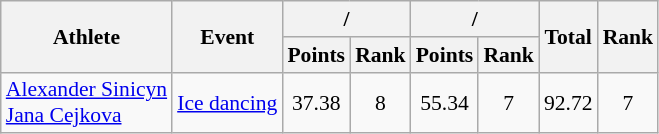<table class="wikitable" style="font-size:90%;">
<tr>
<th rowspan=2>Athlete</th>
<th rowspan=2>Event</th>
<th colspan=2>/</th>
<th colspan=2>/</th>
<th rowspan=2>Total</th>
<th rowspan=2>Rank</th>
</tr>
<tr>
<th>Points</th>
<th>Rank</th>
<th>Points</th>
<th>Rank</th>
</tr>
<tr>
<td><a href='#'>Alexander Sinicyn</a> <br> <a href='#'>Jana Cejkova</a></td>
<td><a href='#'>Ice dancing</a></td>
<td align=center>37.38</td>
<td align=center>8</td>
<td align=center>55.34</td>
<td align=center>7</td>
<td align=center>92.72</td>
<td align=center>7</td>
</tr>
</table>
